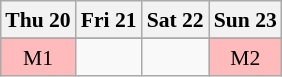<table class="wikitable" style="margin:0.5em auto; font-size:90%; line-height:1.25em;">
<tr align="center">
<th>Thu 20</th>
<th>Fri 21</th>
<th>Sat 22</th>
<th>Sun 23</th>
</tr>
<tr>
</tr>
<tr align="center">
<td bgcolor="#FFBBBB">M1</td>
<td></td>
<td></td>
<td bgcolor="#FFBBBB">M2</td>
</tr>
</table>
